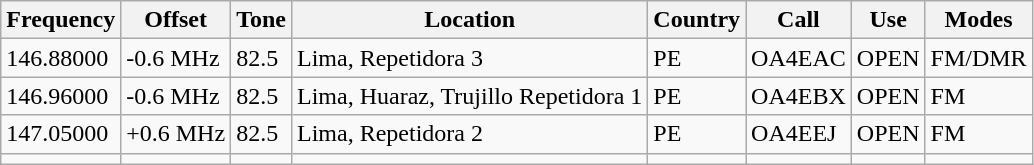<table class="wikitable">
<tr>
<th>Frequency</th>
<th>Offset</th>
<th>Tone</th>
<th>Location</th>
<th>Country</th>
<th>Call</th>
<th>Use</th>
<th>Modes</th>
</tr>
<tr>
<td>146.88000</td>
<td>-0.6 MHz</td>
<td>82.5</td>
<td>Lima, Repetidora 3</td>
<td>PE</td>
<td>OA4EAC</td>
<td>OPEN</td>
<td>FM/DMR</td>
</tr>
<tr>
<td>146.96000</td>
<td>-0.6 MHz</td>
<td>82.5</td>
<td>Lima, Huaraz, Trujillo Repetidora 1</td>
<td>PE</td>
<td>OA4EBX</td>
<td>OPEN</td>
<td>FM</td>
</tr>
<tr>
<td>147.05000</td>
<td>+0.6 MHz</td>
<td>82.5</td>
<td>Lima, Repetidora 2</td>
<td>PE</td>
<td>OA4EEJ</td>
<td>OPEN</td>
<td>FM</td>
</tr>
<tr>
<td></td>
<td></td>
<td></td>
<td></td>
<td></td>
<td></td>
<td></td>
<td></td>
</tr>
</table>
